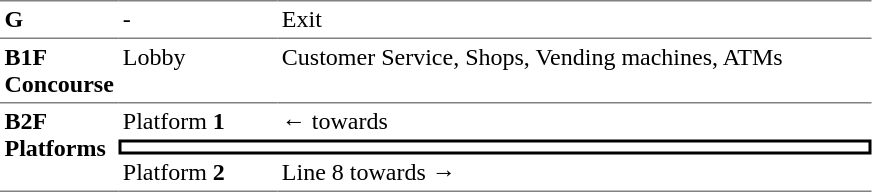<table table border=0 cellspacing=0 cellpadding=3>
<tr>
<td style="border-top:solid 1px gray;" width=50 valign=top><strong>G</strong></td>
<td style="border-top:solid 1px gray;" width=100 valign=top>-</td>
<td style="border-top:solid 1px gray;" width=390 valign=top>Exit</td>
</tr>
<tr>
<td style="border-bottom:solid 1px gray; border-top:solid 1px gray;" valign=top width=50><strong>B1F<br>Concourse</strong></td>
<td style="border-bottom:solid 1px gray; border-top:solid 1px gray;" valign=top width=100>Lobby</td>
<td style="border-bottom:solid 1px gray; border-top:solid 1px gray;" valign=top width=390>Customer Service, Shops, Vending machines, ATMs</td>
</tr>
<tr>
<td style="border-bottom:solid 1px gray;" rowspan="3" valign=top><strong>B2F<br>Platforms</strong></td>
<td>Platform <strong>1</strong></td>
<td>←  towards  </td>
</tr>
<tr>
<td style="border-right:solid 2px black;border-left:solid 2px black;border-top:solid 2px black;border-bottom:solid 2px black;text-align:center;" colspan=2></td>
</tr>
<tr>
<td style="border-bottom:solid 1px gray;">Platform <strong>2</strong></td>
<td style="border-bottom:solid 1px gray;">  Line 8 towards   →</td>
</tr>
</table>
